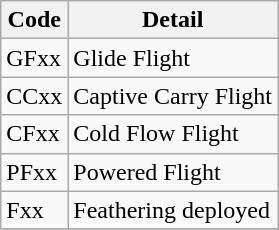<table class="wikitable">
<tr>
<th>Code</th>
<th>Detail</th>
</tr>
<tr>
<td>GFxx</td>
<td>Glide Flight</td>
</tr>
<tr>
<td>CCxx</td>
<td>Captive Carry Flight</td>
</tr>
<tr>
<td>CFxx</td>
<td>Cold Flow Flight</td>
</tr>
<tr>
<td>PFxx</td>
<td>Powered Flight</td>
</tr>
<tr>
<td>Fxx</td>
<td>Feathering deployed</td>
</tr>
<tr>
</tr>
</table>
